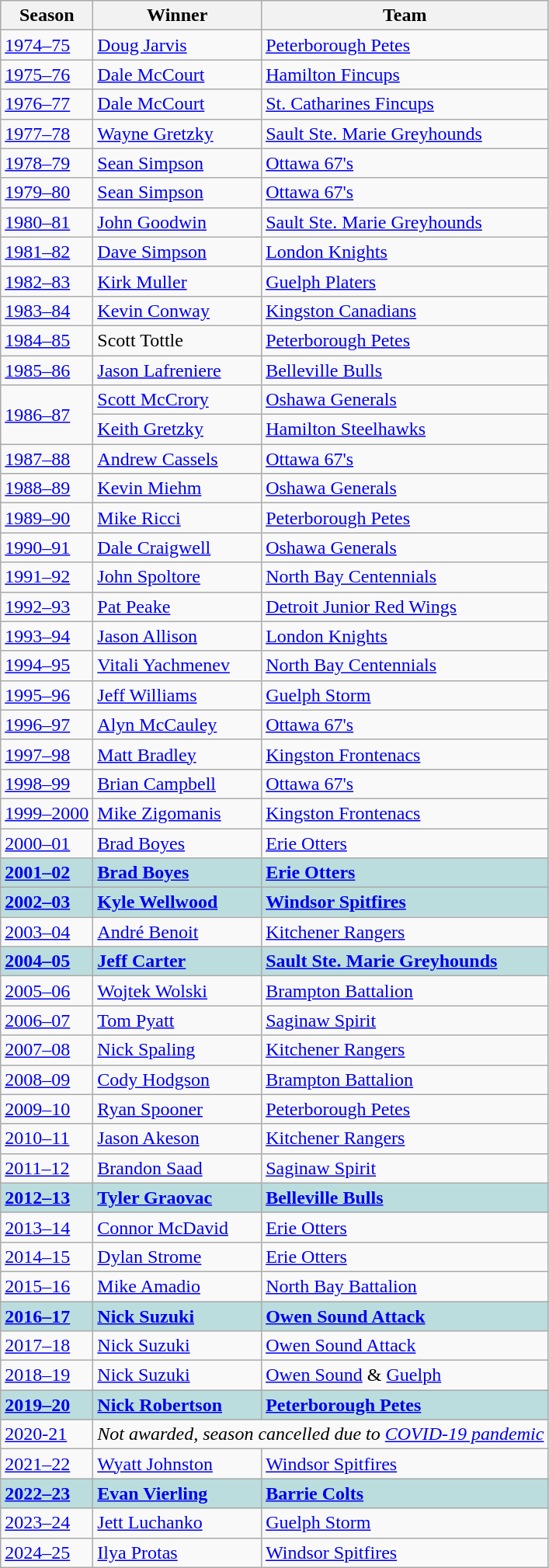<table class="wikitable sortable">
<tr>
<th>Season</th>
<th>Winner</th>
<th>Team</th>
</tr>
<tr>
<td><a href='#'>1974–75</a></td>
<td><a href='#'>Doug Jarvis</a></td>
<td><a href='#'>Peterborough Petes</a></td>
</tr>
<tr>
<td><a href='#'>1975–76</a></td>
<td><a href='#'>Dale McCourt</a></td>
<td><a href='#'>Hamilton Fincups</a></td>
</tr>
<tr>
<td><a href='#'>1976–77</a></td>
<td><a href='#'>Dale McCourt</a></td>
<td><a href='#'>St. Catharines Fincups</a></td>
</tr>
<tr>
<td><a href='#'>1977–78</a></td>
<td><a href='#'>Wayne Gretzky</a></td>
<td><a href='#'>Sault Ste. Marie Greyhounds</a></td>
</tr>
<tr>
<td><a href='#'>1978–79</a></td>
<td><a href='#'>Sean Simpson</a></td>
<td><a href='#'>Ottawa 67's</a></td>
</tr>
<tr>
<td><a href='#'>1979–80</a></td>
<td><a href='#'>Sean Simpson</a></td>
<td><a href='#'>Ottawa 67's</a></td>
</tr>
<tr>
<td><a href='#'>1980–81</a></td>
<td><a href='#'>John Goodwin</a></td>
<td><a href='#'>Sault Ste. Marie Greyhounds</a></td>
</tr>
<tr>
<td><a href='#'>1981–82</a></td>
<td><a href='#'>Dave Simpson</a></td>
<td><a href='#'>London Knights</a></td>
</tr>
<tr>
<td><a href='#'>1982–83</a></td>
<td><a href='#'>Kirk Muller</a></td>
<td><a href='#'>Guelph Platers</a></td>
</tr>
<tr>
<td><a href='#'>1983–84</a></td>
<td><a href='#'>Kevin Conway</a></td>
<td><a href='#'>Kingston Canadians</a></td>
</tr>
<tr>
<td><a href='#'>1984–85</a></td>
<td>Scott Tottle</td>
<td><a href='#'>Peterborough Petes</a></td>
</tr>
<tr>
<td><a href='#'>1985–86</a></td>
<td><a href='#'>Jason Lafreniere</a></td>
<td><a href='#'>Belleville Bulls</a></td>
</tr>
<tr>
<td rowspan="2"><a href='#'>1986–87</a></td>
<td><a href='#'>Scott McCrory</a></td>
<td><a href='#'>Oshawa Generals</a></td>
</tr>
<tr>
<td><a href='#'>Keith Gretzky</a></td>
<td><a href='#'>Hamilton Steelhawks</a></td>
</tr>
<tr>
<td><a href='#'>1987–88</a></td>
<td><a href='#'>Andrew Cassels</a></td>
<td><a href='#'>Ottawa 67's</a></td>
</tr>
<tr>
<td><a href='#'>1988–89</a></td>
<td><a href='#'>Kevin Miehm</a></td>
<td><a href='#'>Oshawa Generals</a></td>
</tr>
<tr>
<td><a href='#'>1989–90</a></td>
<td><a href='#'>Mike Ricci</a></td>
<td><a href='#'>Peterborough Petes</a></td>
</tr>
<tr>
<td><a href='#'>1990–91</a></td>
<td><a href='#'>Dale Craigwell</a></td>
<td><a href='#'>Oshawa Generals</a></td>
</tr>
<tr>
<td><a href='#'>1991–92</a></td>
<td><a href='#'>John Spoltore</a></td>
<td><a href='#'>North Bay Centennials</a></td>
</tr>
<tr>
<td><a href='#'>1992–93</a></td>
<td><a href='#'>Pat Peake</a></td>
<td><a href='#'>Detroit Junior Red Wings</a></td>
</tr>
<tr>
<td><a href='#'>1993–94</a></td>
<td><a href='#'>Jason Allison</a></td>
<td><a href='#'>London Knights</a></td>
</tr>
<tr>
<td><a href='#'>1994–95</a></td>
<td><a href='#'>Vitali Yachmenev</a></td>
<td><a href='#'>North Bay Centennials</a></td>
</tr>
<tr>
<td><a href='#'>1995–96</a></td>
<td><a href='#'>Jeff Williams</a></td>
<td><a href='#'>Guelph Storm</a></td>
</tr>
<tr>
<td><a href='#'>1996–97</a></td>
<td><a href='#'>Alyn McCauley</a></td>
<td><a href='#'>Ottawa 67's</a></td>
</tr>
<tr>
<td><a href='#'>1997–98</a></td>
<td><a href='#'>Matt Bradley</a></td>
<td><a href='#'>Kingston Frontenacs</a></td>
</tr>
<tr>
<td><a href='#'>1998–99</a></td>
<td><a href='#'>Brian Campbell</a></td>
<td><a href='#'>Ottawa 67's</a></td>
</tr>
<tr>
<td><a href='#'>1999–2000</a></td>
<td><a href='#'>Mike Zigomanis</a></td>
<td><a href='#'>Kingston Frontenacs</a></td>
</tr>
<tr>
<td><a href='#'>2000–01</a></td>
<td><a href='#'>Brad Boyes</a></td>
<td><a href='#'>Erie Otters</a></td>
</tr>
<tr style="background: #bbdddd; font-weight: bold">
<td><a href='#'>2001–02</a></td>
<td><a href='#'>Brad Boyes</a></td>
<td><a href='#'>Erie Otters</a></td>
</tr>
<tr style="background: #bbdddd; font-weight: bold">
<td><a href='#'>2002–03</a></td>
<td><a href='#'>Kyle Wellwood</a></td>
<td><a href='#'>Windsor Spitfires</a></td>
</tr>
<tr>
<td><a href='#'>2003–04</a></td>
<td><a href='#'>André Benoit</a></td>
<td><a href='#'>Kitchener Rangers</a></td>
</tr>
<tr style="background: #bbdddd; font-weight: bold">
<td><a href='#'>2004–05</a></td>
<td><a href='#'>Jeff Carter</a></td>
<td><a href='#'>Sault Ste. Marie Greyhounds</a></td>
</tr>
<tr>
<td><a href='#'>2005–06</a></td>
<td><a href='#'>Wojtek Wolski</a></td>
<td><a href='#'>Brampton Battalion</a></td>
</tr>
<tr>
<td><a href='#'>2006–07</a></td>
<td><a href='#'>Tom Pyatt</a></td>
<td><a href='#'>Saginaw Spirit</a></td>
</tr>
<tr>
<td><a href='#'>2007–08</a></td>
<td><a href='#'>Nick Spaling</a></td>
<td><a href='#'>Kitchener Rangers</a></td>
</tr>
<tr>
<td><a href='#'>2008–09</a></td>
<td><a href='#'>Cody Hodgson</a></td>
<td><a href='#'>Brampton Battalion</a></td>
</tr>
<tr>
<td><a href='#'>2009–10</a></td>
<td><a href='#'>Ryan Spooner</a></td>
<td><a href='#'>Peterborough Petes</a></td>
</tr>
<tr>
<td><a href='#'>2010–11</a></td>
<td><a href='#'>Jason Akeson</a></td>
<td><a href='#'>Kitchener Rangers</a></td>
</tr>
<tr>
<td><a href='#'>2011–12</a></td>
<td><a href='#'>Brandon Saad</a></td>
<td><a href='#'>Saginaw Spirit</a></td>
</tr>
<tr style="background: #bbdddd; font-weight: bold">
<td><a href='#'>2012–13</a></td>
<td><a href='#'>Tyler Graovac</a></td>
<td><a href='#'>Belleville Bulls</a></td>
</tr>
<tr>
<td><a href='#'>2013–14</a></td>
<td><a href='#'>Connor McDavid</a></td>
<td><a href='#'>Erie Otters</a></td>
</tr>
<tr>
<td><a href='#'>2014–15</a></td>
<td><a href='#'>Dylan Strome</a></td>
<td><a href='#'>Erie Otters</a></td>
</tr>
<tr>
<td><a href='#'>2015–16</a></td>
<td><a href='#'>Mike Amadio</a></td>
<td><a href='#'>North Bay Battalion</a></td>
</tr>
<tr style="background: #bbdddd; font-weight: bold">
<td><a href='#'>2016–17</a></td>
<td><a href='#'>Nick Suzuki</a></td>
<td><a href='#'>Owen Sound Attack</a></td>
</tr>
<tr>
<td><a href='#'>2017–18</a></td>
<td><a href='#'>Nick Suzuki</a></td>
<td><a href='#'>Owen Sound Attack</a></td>
</tr>
<tr>
<td><a href='#'>2018–19</a></td>
<td><a href='#'>Nick Suzuki</a></td>
<td><a href='#'>Owen Sound</a> & <a href='#'>Guelph</a></td>
</tr>
<tr style="background: #bbdddd; font-weight: bold">
<td><a href='#'>2019–20</a></td>
<td><a href='#'>Nick Robertson</a></td>
<td><a href='#'>Peterborough Petes</a></td>
</tr>
<tr>
<td><a href='#'>2020-21</a></td>
<td colspan=2 align=center><em>Not awarded, season cancelled due to <a href='#'>COVID-19 pandemic</a></em></td>
</tr>
<tr>
<td><a href='#'>2021–22</a></td>
<td><a href='#'>Wyatt Johnston</a></td>
<td><a href='#'>Windsor Spitfires</a></td>
</tr>
<tr style="background: #bbdddd; font-weight: bold">
<td><a href='#'>2022–23</a></td>
<td><a href='#'>Evan Vierling</a></td>
<td><a href='#'>Barrie Colts</a></td>
</tr>
<tr>
<td><a href='#'>2023–24</a></td>
<td><a href='#'>Jett Luchanko</a></td>
<td><a href='#'>Guelph Storm</a></td>
</tr>
<tr>
<td><a href='#'>2024–25</a></td>
<td><a href='#'>Ilya Protas</a></td>
<td><a href='#'>Windsor Spitfires</a></td>
</tr>
</table>
